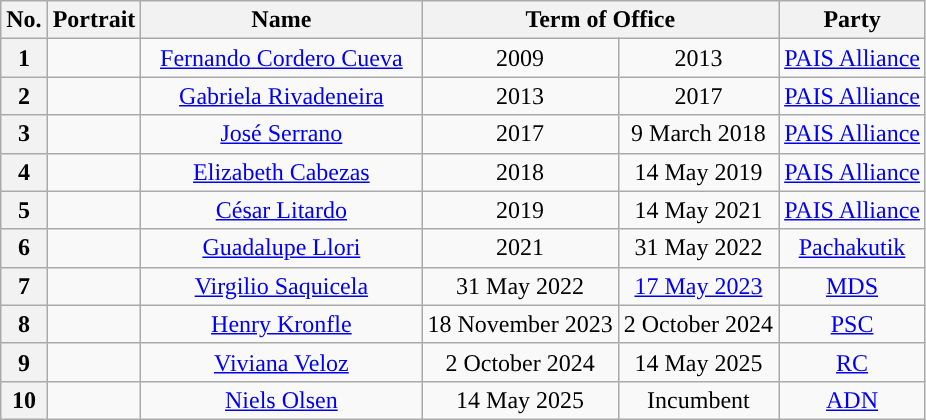<table class="wikitable" style="text-align:center">
<tr>
<th>No.</th>
<th>Portrait</th>
<th width=180>Name<br></th>
<th colspan=2>Term of Office</th>
<th>Party</th>
</tr>
<tr>
<th style="background:">1</th>
<td></td>
<td><a href='#'>Fernando Cordero Cueva</a><br></td>
<td> 2009</td>
<td> 2013</td>
<td><a href='#'>PAIS Alliance</a></td>
</tr>
<tr>
<th style="background:">2</th>
<td></td>
<td><a href='#'>Gabriela Rivadeneira</a><br></td>
<td> 2013</td>
<td> 2017</td>
<td><a href='#'>PAIS Alliance</a></td>
</tr>
<tr>
<th style="background:">3</th>
<td></td>
<td><a href='#'>José Serrano</a><br></td>
<td> 2017</td>
<td>9 March 2018</td>
<td><a href='#'>PAIS Alliance</a></td>
</tr>
<tr>
<th style="background:">4</th>
<td></td>
<td><a href='#'>Elizabeth Cabezas</a><br></td>
<td> 2018</td>
<td>14 May 2019</td>
<td><a href='#'>PAIS Alliance</a></td>
</tr>
<tr>
<th style="background:">5</th>
<td></td>
<td><a href='#'>César Litardo</a><br></td>
<td> 2019</td>
<td>14 May 2021</td>
<td><a href='#'>PAIS Alliance</a></td>
</tr>
<tr>
<th style="background:">6</th>
<td></td>
<td><a href='#'>Guadalupe Llori</a><br> </td>
<td> 2021</td>
<td>31 May 2022</td>
<td><a href='#'>Pachakutik</a></td>
</tr>
<tr>
<th style="background: color:black;">7</th>
<td></td>
<td><a href='#'>Virgilio Saquicela</a><br> </td>
<td>31 May 2022</td>
<td><a href='#'>17 May 2023</a></td>
<td><a href='#'>MDS</a></td>
</tr>
<tr>
<th style="background:">8</th>
<td></td>
<td><a href='#'>Henry Kronfle</a><br> </td>
<td>18 November 2023</td>
<td>2 October 2024</td>
<td><a href='#'>PSC</a></td>
</tr>
<tr>
<th style="background:">9</th>
<td></td>
<td><a href='#'>Viviana Veloz</a><br> </td>
<td>2 October 2024</td>
<td>14 May 2025</td>
<td><a href='#'>RC</a></td>
</tr>
<tr>
<th style="background:">10</th>
<td></td>
<td><a href='#'>Niels Olsen</a><br> </td>
<td>14 May 2025 </td>
<td>Incumbent</td>
<td><a href='#'>ADN</a></td>
</tr>
</table>
